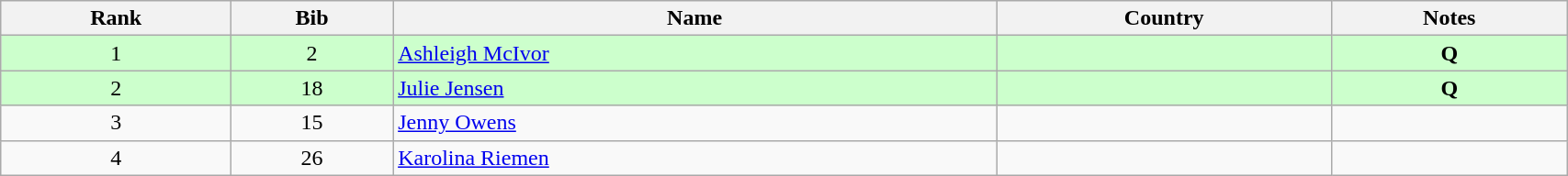<table class="wikitable" style="text-align:center;" width=90%>
<tr>
<th>Rank</th>
<th>Bib</th>
<th>Name</th>
<th>Country</th>
<th>Notes</th>
</tr>
<tr bgcolor="#ccffcc">
<td>1</td>
<td>2</td>
<td align=left><a href='#'>Ashleigh McIvor</a></td>
<td align=left></td>
<td><strong>Q</strong></td>
</tr>
<tr bgcolor="#ccffcc">
<td>2</td>
<td>18</td>
<td align=left><a href='#'>Julie Jensen</a></td>
<td align=left></td>
<td><strong>Q</strong></td>
</tr>
<tr>
<td>3</td>
<td>15</td>
<td align=left><a href='#'>Jenny Owens</a></td>
<td align=left></td>
<td></td>
</tr>
<tr>
<td>4</td>
<td>26</td>
<td align=left><a href='#'>Karolina Riemen</a></td>
<td align=left></td>
<td></td>
</tr>
</table>
